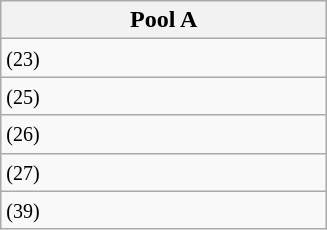<table class="wikitable">
<tr>
<th width=210>Pool A</th>
</tr>
<tr>
<td> <small>(23)</small></td>
</tr>
<tr>
<td> <small>(25)</small></td>
</tr>
<tr>
<td> <small>(26)</small></td>
</tr>
<tr>
<td> <small>(27)</small></td>
</tr>
<tr>
<td> <small>(39)</small></td>
</tr>
</table>
